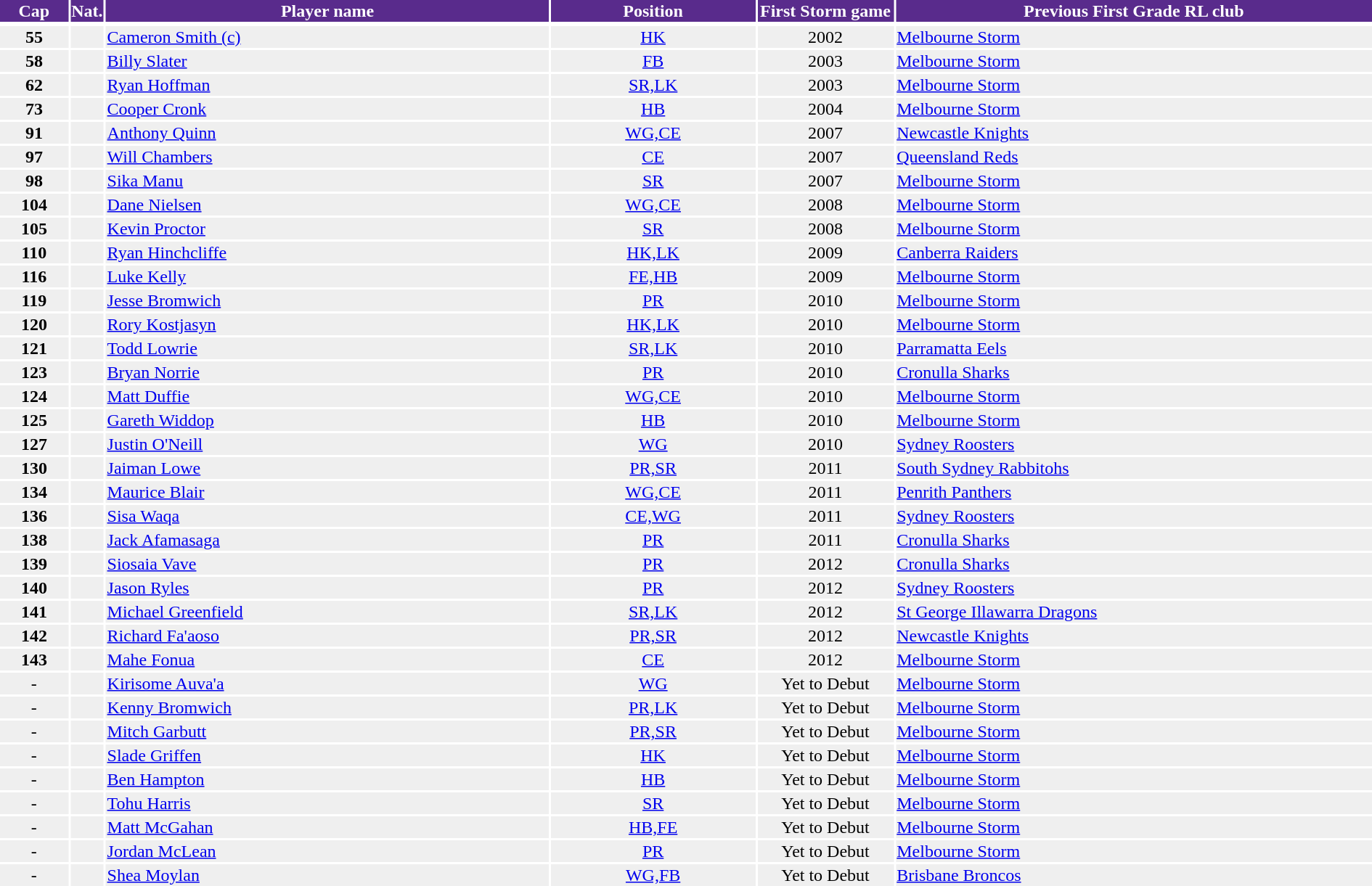<table width=100%>
<tr bgcolor="#592B8C"; style="color:#FFFFFF">
<th width=5%>Cap</th>
<th width=1%>Nat.</th>
<th !width=30%>Player name</th>
<th width=15%>Position</th>
<th width=10%>First Storm game</th>
<th width=35%>Previous First Grade RL club  </th>
</tr>
<tr>
</tr>
<tr bgcolor=#EFEFEF>
<td align=center><strong>55</strong></td>
<td align=center></td>
<td><a href='#'>Cameron Smith (c)</a></td>
<td align=center><a href='#'>HK</a></td>
<td align=center>2002</td>
<td> <a href='#'>Melbourne Storm</a></td>
</tr>
<tr bgcolor=#EFEFEF>
<td align=center><strong>58</strong></td>
<td align=center></td>
<td><a href='#'>Billy Slater</a></td>
<td align=center><a href='#'>FB</a></td>
<td align=center>2003</td>
<td> <a href='#'>Melbourne Storm</a></td>
</tr>
<tr bgcolor=#EFEFEF>
<td align=center><strong>62</strong></td>
<td align=center></td>
<td><a href='#'>Ryan Hoffman</a></td>
<td align=center><a href='#'>SR,LK</a></td>
<td align=center>2003</td>
<td> <a href='#'>Melbourne Storm</a></td>
</tr>
<tr bgcolor=#EFEFEF>
<td align=center><strong>73</strong></td>
<td align=center></td>
<td><a href='#'>Cooper Cronk</a></td>
<td align=center><a href='#'>HB</a></td>
<td align=center>2004</td>
<td> <a href='#'>Melbourne Storm</a></td>
</tr>
<tr bgcolor=#EFEFEF>
<td align=center><strong>91</strong></td>
<td align=center></td>
<td><a href='#'>Anthony Quinn</a></td>
<td align=center><a href='#'>WG,CE</a></td>
<td align=center>2007</td>
<td> <a href='#'>Newcastle Knights</a></td>
</tr>
<tr bgcolor=#EFEFEF>
<td align=center><strong>97</strong></td>
<td align=center></td>
<td><a href='#'>Will Chambers</a></td>
<td align=center><a href='#'>CE</a></td>
<td align=center>2007</td>
<td> <a href='#'>Queensland Reds</a></td>
</tr>
<tr bgcolor=#EFEFEF>
<td align=center><strong>98</strong></td>
<td align=center></td>
<td><a href='#'>Sika Manu</a></td>
<td align=center><a href='#'>SR</a></td>
<td align=center>2007</td>
<td> <a href='#'>Melbourne Storm</a></td>
</tr>
<tr bgcolor=#EFEFEF>
<td align=center><strong>104</strong></td>
<td align=center></td>
<td><a href='#'>Dane Nielsen</a></td>
<td align=center><a href='#'>WG,CE</a></td>
<td align=center>2008</td>
<td> <a href='#'>Melbourne Storm</a></td>
</tr>
<tr bgcolor=#EFEFEF>
<td align=center><strong>105</strong></td>
<td align=center></td>
<td><a href='#'>Kevin Proctor</a></td>
<td align=center><a href='#'>SR</a></td>
<td align=center>2008</td>
<td> <a href='#'>Melbourne Storm</a></td>
</tr>
<tr bgcolor=#EFEFEF>
<td align=center><strong>110</strong></td>
<td align=center></td>
<td><a href='#'>Ryan Hinchcliffe</a></td>
<td align=center><a href='#'>HK,LK</a></td>
<td align=center>2009</td>
<td> <a href='#'>Canberra Raiders</a></td>
</tr>
<tr bgcolor=#EFEFEF>
<td align=center><strong>116</strong></td>
<td align=center></td>
<td><a href='#'>Luke Kelly</a></td>
<td align=center><a href='#'>FE,HB</a></td>
<td align=center>2009</td>
<td> <a href='#'>Melbourne Storm</a></td>
</tr>
<tr bgcolor=#EFEFEF>
<td align=center><strong>119</strong></td>
<td align=center></td>
<td><a href='#'>Jesse Bromwich</a></td>
<td align=center><a href='#'>PR</a></td>
<td align=center>2010</td>
<td> <a href='#'>Melbourne Storm</a></td>
</tr>
<tr bgcolor=#EFEFEF>
<td align=center><strong>120</strong></td>
<td align=center></td>
<td><a href='#'>Rory Kostjasyn</a></td>
<td align=center><a href='#'>HK,LK</a></td>
<td align=center>2010</td>
<td> <a href='#'>Melbourne Storm</a></td>
</tr>
<tr bgcolor=#EFEFEF>
<td align=center><strong>121</strong></td>
<td align=center></td>
<td><a href='#'>Todd Lowrie</a></td>
<td align=center><a href='#'>SR,LK</a></td>
<td align=center>2010</td>
<td> <a href='#'>Parramatta Eels</a></td>
</tr>
<tr bgcolor=#EFEFEF>
<td align=center><strong>123</strong></td>
<td align=center></td>
<td><a href='#'>Bryan Norrie</a></td>
<td align=center><a href='#'>PR</a></td>
<td align=center>2010</td>
<td> <a href='#'>Cronulla Sharks</a></td>
</tr>
<tr bgcolor=#EFEFEF>
<td align=center><strong>124</strong></td>
<td align=center></td>
<td><a href='#'>Matt Duffie</a></td>
<td align=center><a href='#'>WG,CE</a></td>
<td align=center>2010</td>
<td> <a href='#'>Melbourne Storm</a></td>
</tr>
<tr bgcolor=#EFEFEF>
<td align=center><strong>125</strong></td>
<td align=center></td>
<td><a href='#'>Gareth Widdop</a></td>
<td align=center><a href='#'>HB</a></td>
<td align=center>2010</td>
<td> <a href='#'>Melbourne Storm</a></td>
</tr>
<tr bgcolor=#EFEFEF>
<td align=center><strong>127</strong></td>
<td align=center></td>
<td><a href='#'>Justin O'Neill</a></td>
<td align=center><a href='#'>WG</a></td>
<td align=center>2010</td>
<td> <a href='#'>Sydney Roosters</a></td>
</tr>
<tr bgcolor=#EFEFEF>
<td align=center><strong>130</strong></td>
<td align=center></td>
<td><a href='#'>Jaiman Lowe</a></td>
<td align=center><a href='#'>PR,SR</a></td>
<td align=center>2011</td>
<td> <a href='#'>South Sydney Rabbitohs</a></td>
</tr>
<tr bgcolor=#EFEFEF>
<td align=center><strong>134</strong></td>
<td align=center></td>
<td><a href='#'>Maurice Blair</a></td>
<td align=center><a href='#'>WG,CE</a></td>
<td align=center>2011</td>
<td> <a href='#'>Penrith Panthers</a></td>
</tr>
<tr bgcolor=#EFEFEF>
<td align=center><strong>136</strong></td>
<td align=center></td>
<td><a href='#'>Sisa Waqa</a></td>
<td align=center><a href='#'>CE,WG</a></td>
<td align=center>2011</td>
<td> <a href='#'>Sydney Roosters</a></td>
</tr>
<tr bgcolor=#EFEFEF>
<td align=center><strong>138</strong></td>
<td align=center></td>
<td><a href='#'>Jack Afamasaga</a></td>
<td align=center><a href='#'>PR</a></td>
<td align=center>2011</td>
<td> <a href='#'>Cronulla Sharks</a></td>
</tr>
<tr bgcolor=#EFEFEF>
<td align=center><strong>139</strong></td>
<td align=center></td>
<td><a href='#'>Siosaia Vave</a></td>
<td align=center><a href='#'>PR</a></td>
<td align=center>2012</td>
<td> <a href='#'>Cronulla Sharks</a></td>
</tr>
<tr bgcolor=#EFEFEF>
<td align=center><strong>140</strong></td>
<td align=center></td>
<td><a href='#'>Jason Ryles</a></td>
<td align=center><a href='#'>PR</a></td>
<td align=center>2012</td>
<td> <a href='#'>Sydney Roosters</a></td>
</tr>
<tr bgcolor=#EFEFEF>
<td align=center><strong>141</strong></td>
<td align=center></td>
<td><a href='#'>Michael Greenfield</a></td>
<td align=center><a href='#'>SR,LK</a></td>
<td align=center>2012</td>
<td> <a href='#'>St George Illawarra Dragons</a></td>
</tr>
<tr bgcolor=#EFEFEF>
<td align=center><strong>142</strong></td>
<td align=center></td>
<td><a href='#'>Richard Fa'aoso</a></td>
<td align=center><a href='#'>PR,SR</a></td>
<td align=center>2012</td>
<td> <a href='#'>Newcastle Knights</a></td>
</tr>
<tr bgcolor=#EFEFEF>
<td align=center><strong>143</strong></td>
<td align=center></td>
<td><a href='#'>Mahe Fonua</a></td>
<td align=center><a href='#'>CE</a></td>
<td align=center>2012</td>
<td> <a href='#'>Melbourne Storm</a></td>
</tr>
<tr bgcolor=#EFEFEF>
<td align=center>-</td>
<td align=center></td>
<td><a href='#'>Kirisome Auva'a</a></td>
<td align=center><a href='#'>WG</a></td>
<td align=center>Yet to Debut</td>
<td> <a href='#'>Melbourne Storm</a></td>
</tr>
<tr bgcolor=#EFEFEF>
<td align=center>-</td>
<td align=center></td>
<td><a href='#'>Kenny Bromwich</a></td>
<td align=center><a href='#'>PR,LK</a></td>
<td align=center>Yet to Debut</td>
<td> <a href='#'>Melbourne Storm</a></td>
</tr>
<tr bgcolor=#EFEFEF>
<td align=center>-</td>
<td align=center></td>
<td><a href='#'>Mitch Garbutt</a></td>
<td align=center><a href='#'>PR,SR</a></td>
<td align=center>Yet to Debut</td>
<td> <a href='#'>Melbourne Storm</a></td>
</tr>
<tr bgcolor=#EFEFEF>
<td align=center>-</td>
<td align=center></td>
<td><a href='#'>Slade Griffen</a></td>
<td align=center><a href='#'>HK</a></td>
<td align=center>Yet to Debut</td>
<td> <a href='#'>Melbourne Storm</a></td>
</tr>
<tr bgcolor=#EFEFEF>
<td align=center>-</td>
<td align=center></td>
<td><a href='#'>Ben Hampton</a></td>
<td align=center><a href='#'>HB</a></td>
<td align=center>Yet to Debut</td>
<td> <a href='#'>Melbourne Storm</a></td>
</tr>
<tr bgcolor=#EFEFEF>
<td align=center>-</td>
<td align=center></td>
<td><a href='#'>Tohu Harris</a></td>
<td align=center><a href='#'>SR</a></td>
<td align=center>Yet to Debut</td>
<td> <a href='#'>Melbourne Storm</a></td>
</tr>
<tr bgcolor=#EFEFEF>
<td align=center>-</td>
<td align=center></td>
<td><a href='#'>Matt McGahan</a></td>
<td align=center><a href='#'>HB,FE</a></td>
<td align=center>Yet to Debut</td>
<td> <a href='#'>Melbourne Storm</a></td>
</tr>
<tr bgcolor=#EFEFEF>
<td align=center>-</td>
<td align=center></td>
<td><a href='#'>Jordan McLean</a></td>
<td align=center><a href='#'>PR</a></td>
<td align=center>Yet to Debut</td>
<td> <a href='#'>Melbourne Storm</a></td>
</tr>
<tr bgcolor=#EFEFEF>
<td align=center>-</td>
<td align=center></td>
<td><a href='#'>Shea Moylan</a></td>
<td align=center><a href='#'>WG,FB</a></td>
<td align=center>Yet to Debut</td>
<td> <a href='#'>Brisbane Broncos</a></td>
</tr>
<tr>
</tr>
</table>
